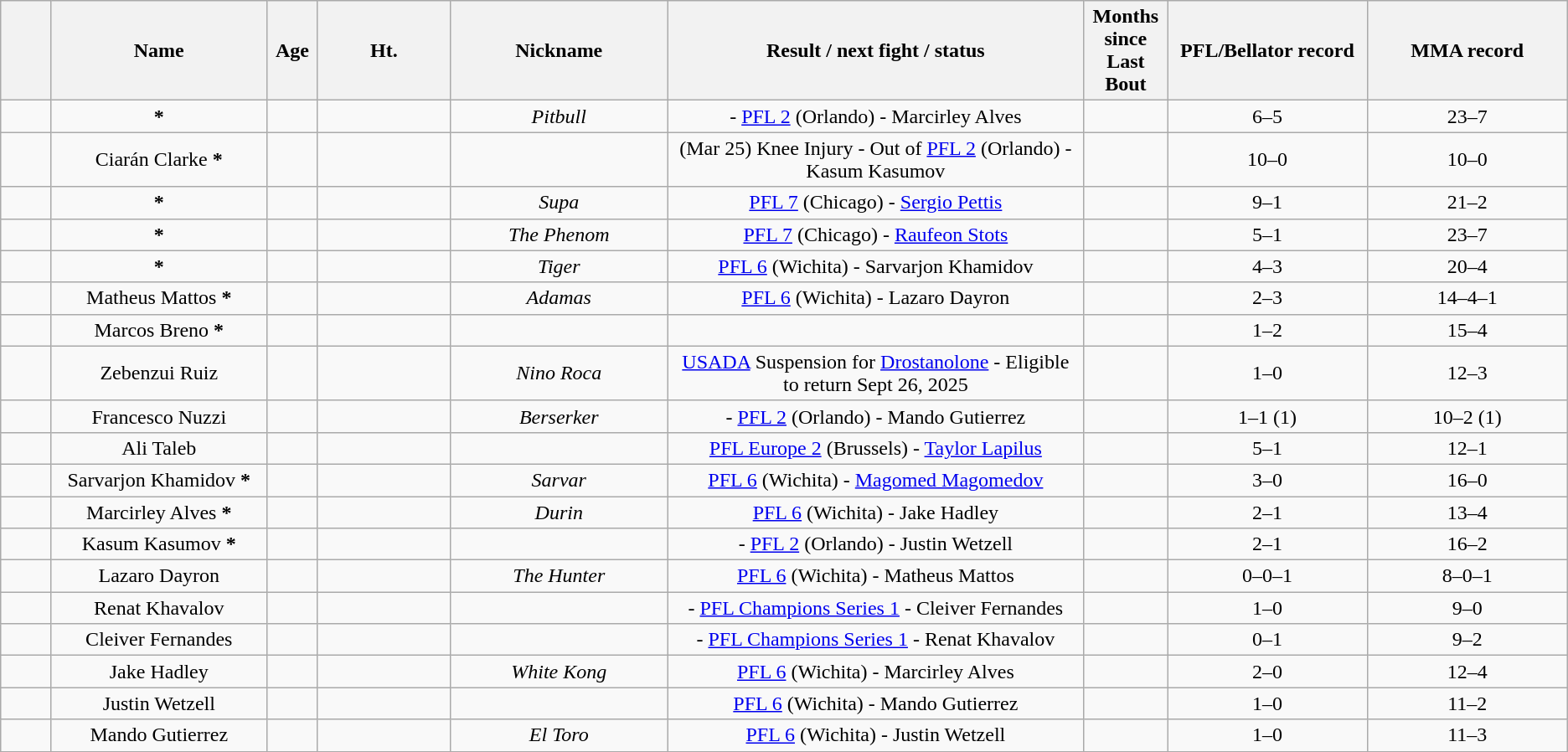<table class="wikitable sortable" style="text-align:center">
<tr>
<th width=3%></th>
<th width=13%>Name</th>
<th width=3%>Age</th>
<th width=8%>Ht.</th>
<th width=13%>Nickname</th>
<th width=25%>Result / next fight / status</th>
<th width=5%>Months since Last Bout</th>
<th width="12%">PFL/Bellator record</th>
<th width="12%">MMA record</th>
</tr>
<tr>
<td></td>
<td> <strong>*</strong></td>
<td></td>
<td></td>
<td><em>Pitbull</em></td>
<td> - <a href='#'>PFL 2</a> (Orlando) - Marcirley Alves</td>
<td></td>
<td>6–5</td>
<td>23–7</td>
</tr>
<tr>
<td></td>
<td>Ciarán Clarke <strong>*</strong></td>
<td></td>
<td></td>
<td></td>
<td>(Mar 25) Knee Injury - Out of <a href='#'>PFL 2</a> (Orlando) - Kasum Kasumov</td>
<td></td>
<td>10–0</td>
<td>10–0</td>
</tr>
<tr>
<td></td>
<td> <strong>*</strong></td>
<td></td>
<td></td>
<td><em>Supa</em></td>
<td><a href='#'>PFL 7</a> (Chicago) - <a href='#'>Sergio Pettis</a></td>
<td></td>
<td>9–1</td>
<td>21–2</td>
</tr>
<tr>
<td></td>
<td> <strong>*</strong></td>
<td></td>
<td></td>
<td><em>The Phenom</em></td>
<td><a href='#'>PFL 7</a> (Chicago) - <a href='#'>Raufeon Stots</a></td>
<td></td>
<td>5–1</td>
<td>23–7</td>
</tr>
<tr>
<td></td>
<td> <strong>*</strong></td>
<td></td>
<td></td>
<td><em>Tiger</em></td>
<td><a href='#'>PFL 6</a> (Wichita) - Sarvarjon Khamidov</td>
<td></td>
<td>4–3</td>
<td>20–4</td>
</tr>
<tr>
<td></td>
<td>Matheus Mattos <strong>*</strong></td>
<td></td>
<td></td>
<td><em>Adamas</em></td>
<td><a href='#'>PFL 6</a> (Wichita) - Lazaro Dayron</td>
<td></td>
<td>2–3</td>
<td>14–4–1</td>
</tr>
<tr>
<td></td>
<td>Marcos Breno <strong>*</strong></td>
<td></td>
<td></td>
<td></td>
<td></td>
<td></td>
<td>1–2</td>
<td>15–4</td>
</tr>
<tr>
<td></td>
<td>Zebenzui Ruiz</td>
<td></td>
<td></td>
<td><em> Nino Roca </em></td>
<td><a href='#'>USADA</a> Suspension for <a href='#'>Drostanolone</a> - Eligible to return Sept 26, 2025</td>
<td></td>
<td>1–0</td>
<td>12–3</td>
</tr>
<tr>
<td></td>
<td>Francesco Nuzzi</td>
<td></td>
<td></td>
<td><em>Berserker</em></td>
<td> - <a href='#'>PFL 2</a> (Orlando) - Mando Gutierrez</td>
<td></td>
<td>1–1 (1)</td>
<td>10–2 (1)</td>
</tr>
<tr>
<td></td>
<td>Ali Taleb</td>
<td></td>
<td></td>
<td></td>
<td><a href='#'>PFL Europe 2</a> (Brussels) - <a href='#'>Taylor Lapilus</a></td>
<td></td>
<td>5–1</td>
<td>12–1</td>
</tr>
<tr>
<td></td>
<td>Sarvarjon Khamidov <strong>*</strong></td>
<td></td>
<td></td>
<td><em>Sarvar</em></td>
<td><a href='#'>PFL 6</a> (Wichita) - <a href='#'>Magomed Magomedov</a></td>
<td></td>
<td>3–0</td>
<td>16–0</td>
</tr>
<tr>
<td></td>
<td>Marcirley Alves <strong>*</strong></td>
<td></td>
<td></td>
<td><em>Durin</em></td>
<td><a href='#'>PFL 6</a> (Wichita) - Jake Hadley</td>
<td></td>
<td>2–1</td>
<td>13–4</td>
</tr>
<tr>
<td></td>
<td>Kasum Kasumov <strong>*</strong></td>
<td></td>
<td></td>
<td></td>
<td> - <a href='#'>PFL 2</a> (Orlando) -  Justin Wetzell</td>
<td></td>
<td>2–1</td>
<td>16–2</td>
</tr>
<tr>
<td></td>
<td>Lazaro Dayron</td>
<td></td>
<td></td>
<td><em>The Hunter</em></td>
<td><a href='#'>PFL 6</a> (Wichita) - Matheus Mattos</td>
<td></td>
<td>0–0–1</td>
<td>8–0–1</td>
</tr>
<tr>
<td></td>
<td>Renat Khavalov</td>
<td></td>
<td></td>
<td></td>
<td> - <a href='#'>PFL Champions Series 1</a> - Cleiver Fernandes</td>
<td></td>
<td>1–0</td>
<td>9–0</td>
</tr>
<tr>
<td></td>
<td>Cleiver Fernandes</td>
<td></td>
<td></td>
<td></td>
<td> - <a href='#'>PFL Champions Series 1</a> - Renat Khavalov</td>
<td></td>
<td>0–1</td>
<td>9–2</td>
</tr>
<tr>
<td></td>
<td>Jake Hadley</td>
<td></td>
<td></td>
<td><em>White Kong</em></td>
<td><a href='#'>PFL 6</a> (Wichita) - Marcirley Alves</td>
<td></td>
<td>2–0</td>
<td>12–4</td>
</tr>
<tr>
<td></td>
<td>Justin Wetzell</td>
<td></td>
<td></td>
<td></td>
<td><a href='#'>PFL 6</a> (Wichita) - Mando Gutierrez</td>
<td></td>
<td>1–0</td>
<td>11–2</td>
</tr>
<tr>
<td></td>
<td>Mando Gutierrez</td>
<td></td>
<td></td>
<td><em>El Toro</em></td>
<td><a href='#'>PFL 6</a> (Wichita) - Justin Wetzell</td>
<td></td>
<td>1–0</td>
<td>11–3</td>
</tr>
<tr>
</tr>
</table>
